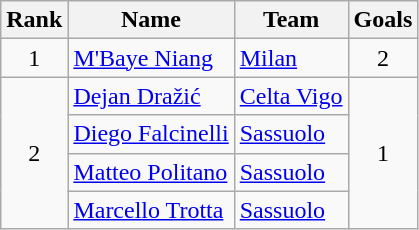<table class="wikitable" style="text-align: center;">
<tr>
<th>Rank</th>
<th>Name</th>
<th>Team</th>
<th>Goals</th>
</tr>
<tr>
<td rowspan=1>1</td>
<td align="left"> <a href='#'>M'Baye Niang</a></td>
<td align="left"> <a href='#'>Milan</a></td>
<td rowspan="1">2</td>
</tr>
<tr>
<td rowspan=4>2</td>
<td align="left"> <a href='#'>Dejan Dražić</a></td>
<td align="left"> <a href='#'>Celta Vigo</a></td>
<td rowspan="4">1</td>
</tr>
<tr>
<td align="left"> <a href='#'>Diego Falcinelli</a></td>
<td align="left"> <a href='#'>Sassuolo</a></td>
</tr>
<tr>
<td align="left"> <a href='#'>Matteo Politano</a></td>
<td align="left"> <a href='#'>Sassuolo</a></td>
</tr>
<tr>
<td align="left"> <a href='#'>Marcello Trotta</a></td>
<td align="left"> <a href='#'>Sassuolo</a></td>
</tr>
</table>
